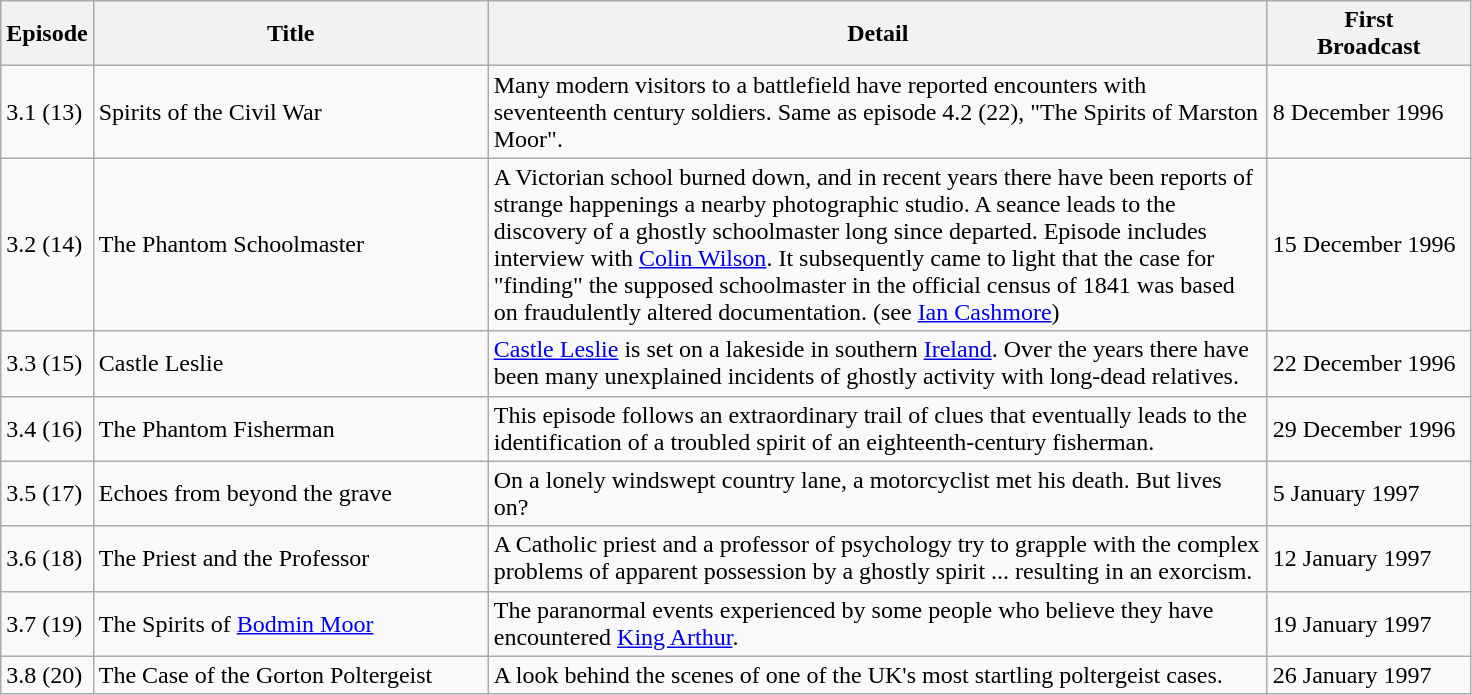<table class="wikitable">
<tr>
<th style="width:32px">Episode</th>
<th style="width:256px">Title</th>
<th style="width:512px">Detail</th>
<th style="width:128px">First<br>Broadcast</th>
</tr>
<tr>
<td>3.1 (13)</td>
<td>Spirits of the Civil War</td>
<td>Many modern visitors to a battlefield have reported encounters with seventeenth century soldiers. Same as episode 4.2 (22), "The Spirits of Marston Moor".</td>
<td>8 December 1996</td>
</tr>
<tr>
<td>3.2 (14)</td>
<td>The Phantom Schoolmaster</td>
<td>A Victorian school burned down, and in recent years there have been reports of strange happenings a nearby photographic studio. A seance leads to the discovery of a ghostly schoolmaster long since departed. Episode includes interview with <a href='#'>Colin Wilson</a>. It subsequently came to light that the case for "finding" the supposed schoolmaster in the official census of 1841 was based on fraudulently altered documentation. (see <a href='#'>Ian Cashmore</a>)</td>
<td>15 December 1996</td>
</tr>
<tr>
<td>3.3 (15)</td>
<td>Castle Leslie</td>
<td><a href='#'>Castle Leslie</a> is set on a lakeside in southern <a href='#'>Ireland</a>. Over the years there have been many unexplained incidents of ghostly activity with long-dead relatives.</td>
<td>22 December 1996</td>
</tr>
<tr>
<td>3.4 (16)</td>
<td>The Phantom Fisherman</td>
<td>This episode follows an extraordinary trail of clues that eventually leads to the identification of a troubled spirit of an eighteenth-century fisherman.</td>
<td>29 December 1996</td>
</tr>
<tr>
<td>3.5 (17)</td>
<td>Echoes from beyond the grave</td>
<td>On a lonely windswept country lane, a motorcyclist met his death. But lives on?</td>
<td>5 January 1997</td>
</tr>
<tr>
<td>3.6 (18)</td>
<td>The Priest and the Professor</td>
<td>A Catholic priest and a professor of psychology try to grapple with the complex problems of apparent possession by a ghostly spirit ... resulting in an exorcism.</td>
<td>12 January 1997</td>
</tr>
<tr>
<td>3.7 (19)</td>
<td>The Spirits of <a href='#'>Bodmin Moor</a></td>
<td>The paranormal events experienced by some people who believe they have encountered <a href='#'>King Arthur</a>.</td>
<td>19 January 1997</td>
</tr>
<tr>
<td>3.8 (20)</td>
<td>The Case of the Gorton Poltergeist</td>
<td>A look behind the scenes of one of the UK's most startling poltergeist cases.</td>
<td>26 January 1997</td>
</tr>
</table>
